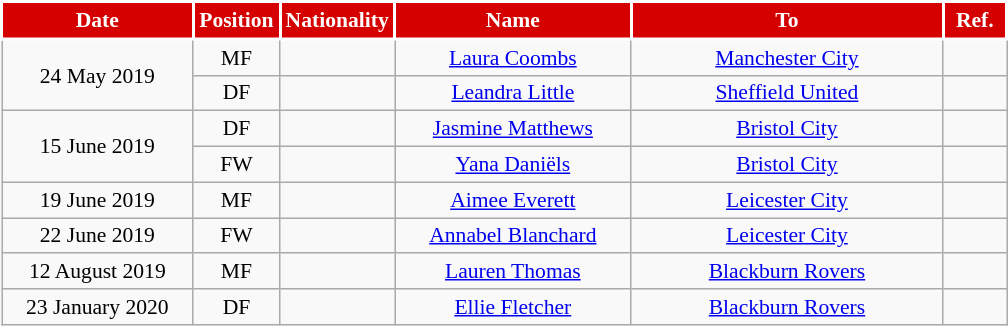<table class="wikitable" style="text-align:center; font-size:90%; ">
<tr>
<th style="background:#d50000;color:white;border:2px solid #ffffff; width:120px;">Date</th>
<th style="background:#d50000;color:white;border:2px solid #ffffff; width:50px;">Position</th>
<th style="background:#d50000;color:white;border:2px solid #ffffff; width:50px;">Nationality</th>
<th style="background:#d50000;color:white;border:2px solid #ffffff; width:150px;">Name</th>
<th style="background:#d50000;color:white;border:2px solid #ffffff; width:200px;">To</th>
<th style="background:#d50000;color:white;border:2px solid #ffffff; width:35px;">Ref.</th>
</tr>
<tr>
<td rowspan="2">24 May 2019</td>
<td>MF</td>
<td></td>
<td><a href='#'>Laura Coombs</a></td>
<td> <a href='#'>Manchester City</a></td>
<td></td>
</tr>
<tr>
<td>DF</td>
<td></td>
<td><a href='#'>Leandra Little</a></td>
<td> <a href='#'>Sheffield United</a></td>
<td></td>
</tr>
<tr>
<td rowspan="2">15 June 2019</td>
<td>DF</td>
<td></td>
<td><a href='#'>Jasmine Matthews</a></td>
<td> <a href='#'>Bristol City</a></td>
<td></td>
</tr>
<tr>
<td>FW</td>
<td></td>
<td><a href='#'>Yana Daniëls</a></td>
<td> <a href='#'>Bristol City</a></td>
<td></td>
</tr>
<tr>
<td>19 June 2019</td>
<td>MF</td>
<td></td>
<td><a href='#'>Aimee Everett</a></td>
<td> <a href='#'>Leicester City</a></td>
<td></td>
</tr>
<tr>
<td>22 June 2019</td>
<td>FW</td>
<td></td>
<td><a href='#'>Annabel Blanchard</a></td>
<td> <a href='#'>Leicester City</a></td>
<td></td>
</tr>
<tr>
<td>12 August 2019</td>
<td>MF</td>
<td></td>
<td><a href='#'>Lauren Thomas</a></td>
<td> <a href='#'>Blackburn Rovers</a></td>
<td></td>
</tr>
<tr>
<td>23 January 2020</td>
<td>DF</td>
<td></td>
<td><a href='#'>Ellie Fletcher</a></td>
<td> <a href='#'>Blackburn Rovers</a></td>
<td></td>
</tr>
</table>
